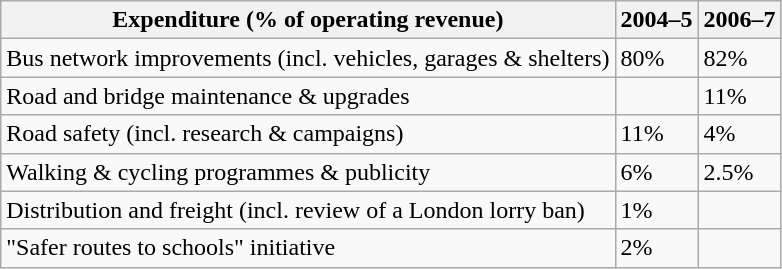<table class="wikitable">
<tr>
<th>Expenditure (% of operating revenue)</th>
<th>2004–5</th>
<th>2006–7</th>
</tr>
<tr>
<td>Bus network improvements (incl. vehicles, garages & shelters)</td>
<td>80%</td>
<td>82%</td>
</tr>
<tr>
<td>Road and bridge maintenance & upgrades</td>
<td></td>
<td>11%</td>
</tr>
<tr>
<td>Road safety (incl. research & campaigns)</td>
<td>11%</td>
<td>4%</td>
</tr>
<tr>
<td>Walking & cycling programmes & publicity</td>
<td>6%</td>
<td>2.5%</td>
</tr>
<tr>
<td>Distribution and freight (incl. review of a London lorry ban)</td>
<td>1%</td>
<td></td>
</tr>
<tr>
<td>"Safer routes to schools" initiative</td>
<td>2%</td>
<td></td>
</tr>
</table>
